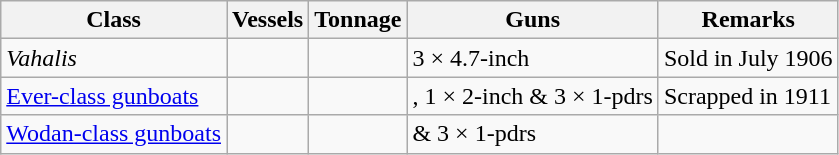<table class="wikitable" style="text-align:left">
<tr>
<th>Class</th>
<th>Vessels</th>
<th>Tonnage</th>
<th>Guns</th>
<th>Remarks</th>
</tr>
<tr>
<td><em>Vahalis</em></td>
<td></td>
<td></td>
<td>3 × 4.7-inch</td>
<td>Sold in July 1906</td>
</tr>
<tr>
<td><a href='#'>Ever-class gunboats</a></td>
<td></td>
<td></td>
<td>, 1 × 2-inch & 3 × 1-pdrs</td>
<td>Scrapped in 1911</td>
</tr>
<tr>
<td><a href='#'>Wodan-class gunboats</a></td>
<td></td>
<td></td>
<td> & 3 × 1-pdrs</td>
<td></td>
</tr>
</table>
